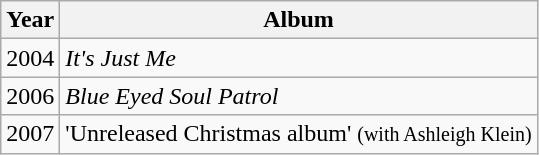<table class="wikitable">
<tr>
<th align="left">Year</th>
<th align="left">Album</th>
</tr>
<tr>
<td align="left">2004</td>
<td align="left"><em>It's Just Me</em></td>
</tr>
<tr>
<td align="left">2006</td>
<td align="left"><em>Blue Eyed Soul Patrol</em></td>
</tr>
<tr>
<td align="left">2007</td>
<td align="left">'Unreleased Christmas album' <small>(with Ashleigh Klein)</small></td>
</tr>
</table>
